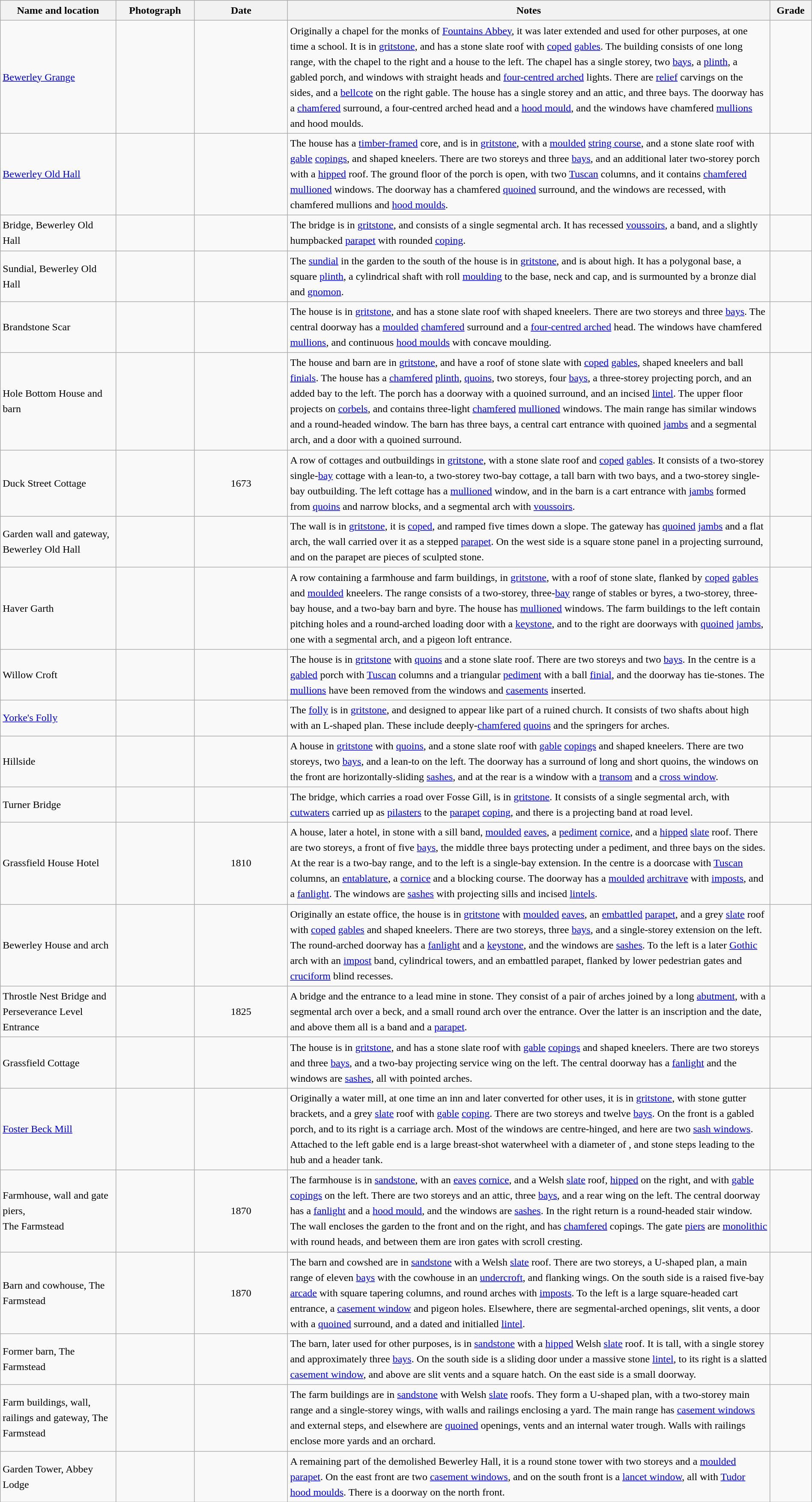<table class="wikitable sortable plainrowheaders" style="width:100%; border:0px; text-align:left; line-height:150%">
<tr>
<th scope="col"  style="width:150px">Name and location</th>
<th scope="col"  style="width:100px" class="unsortable">Photograph</th>
<th scope="col"  style="width:120px">Date</th>
<th scope="col"  style="width:650px" class="unsortable">Notes</th>
<th scope="col"  style="width:50px">Grade</th>
</tr>
<tr>
<td><a href='#'>Bewerley Grange</a><br><small></small></td>
<td></td>
<td align="center"></td>
<td>Originally a chapel for the monks of <a href='#'>Fountains Abbey</a>, it was later extended and used for other purposes, at one time a school.  It is in <a href='#'>gritstone</a>, and has a stone slate roof with <a href='#'>coped</a> <a href='#'>gables</a>.  The building consists of one long range, with the chapel to the right and a house to the left.  The chapel has a single storey, two <a href='#'>bays</a>, a <a href='#'>plinth</a>, a gabled porch, and windows with straight heads and <a href='#'>four-centred arched</a> lights.  There are <a href='#'>relief</a> carvings on the sides, and a <a href='#'>bellcote</a> on the right gable.  The house has a single storey and an attic, and three bays.  The doorway has a <a href='#'>chamfered</a> surround, a four-centred arched head and a <a href='#'>hood mould</a>, and the windows have chamfered <a href='#'>mullions</a> and hood moulds.</td>
<td align="center" ></td>
</tr>
<tr>
<td><a href='#'>Bewerley Old Hall</a><br><small></small></td>
<td></td>
<td align="center"></td>
<td>The house has a <a href='#'>timber-framed</a> core, and is in <a href='#'>gritstone</a>, with a <a href='#'>moulded</a> <a href='#'>string course</a>, and a stone slate roof with <a href='#'>gable</a> <a href='#'>copings</a>, and shaped kneelers.  There are two storeys and three <a href='#'>bays</a>, and an additional later two-storey porch with a <a href='#'>hipped</a> roof.  The ground floor of the porch is open, with two <a href='#'>Tuscan</a> columns, and it contains <a href='#'>chamfered</a> <a href='#'>mullioned</a> windows.  The doorway has a chamfered <a href='#'>quoined</a> surround, and the windows are recessed, with chamfered mullions and <a href='#'>hood moulds</a>.</td>
<td align="center" ></td>
</tr>
<tr>
<td>Bridge, Bewerley Old Hall<br><small></small></td>
<td></td>
<td align="center"></td>
<td>The bridge is in <a href='#'>gritstone</a>, and consists of a single segmental arch.  It has recessed <a href='#'>voussoirs</a>, a band, and a slightly humpbacked <a href='#'>parapet</a> with rounded <a href='#'>coping</a>.</td>
<td align="center" ></td>
</tr>
<tr>
<td>Sundial, Bewerley Old Hall<br><small></small></td>
<td></td>
<td align="center"></td>
<td>The <a href='#'>sundial</a> in the garden to the south of the house is in <a href='#'>gritstone</a>, and is about  high.  It has a polygonal base, a square <a href='#'>plinth</a>, a cylindrical shaft with roll <a href='#'>moulding</a> to the base, neck and cap, and is surmounted by a bronze dial and <a href='#'>gnomon</a>.</td>
<td align="center" ></td>
</tr>
<tr>
<td>Brandstone Scar<br><small></small></td>
<td></td>
<td align="center"></td>
<td>The house is in <a href='#'>gritstone</a>, and has a stone slate roof with shaped kneelers.  There are two storeys and three <a href='#'>bays</a>.  The central doorway has a <a href='#'>moulded</a> <a href='#'>chamfered</a> surround and a <a href='#'>four-centred arched</a> head.  The windows have chamfered <a href='#'>mullions</a>, and continuous <a href='#'>hood moulds</a> with concave moulding.</td>
<td align="center" ></td>
</tr>
<tr>
<td>Hole Bottom House and barn<br><small></small></td>
<td></td>
<td align="center"></td>
<td>The house and barn are in <a href='#'>gritstone</a>, and have a roof of stone slate with <a href='#'>coped</a> <a href='#'>gables</a>, shaped kneelers and ball <a href='#'>finials</a>.  The house has a <a href='#'>chamfered</a> <a href='#'>plinth</a>, <a href='#'>quoins</a>, two storeys, four <a href='#'>bays</a>, a three-storey projecting porch, and an added bay to the left.  The porch has a doorway with a quoined surround, and an incised <a href='#'>lintel</a>.  The upper floor projects on <a href='#'>corbels</a>, and contains three-light <a href='#'>chamfered</a> <a href='#'>mullioned</a> windows.  The main range has similar windows and a round-headed window.  The barn has three bays, a central cart entrance with quoined <a href='#'>jambs</a> and a segmental arch, and a door with a quoined surround.</td>
<td align="center" ></td>
</tr>
<tr>
<td>Duck Street Cottage<br><small></small></td>
<td></td>
<td align="center">1673</td>
<td>A row of cottages and outbuildings in <a href='#'>gritstone</a>, with a stone slate roof and <a href='#'>coped</a> <a href='#'>gables</a>.  It consists of a two-storey single-<a href='#'>bay</a> cottage with a lean-to, a two-storey two-bay cottage, a tall barn with two bays, and a two-storey single-bay outbuilding.  The left cottage has a <a href='#'>mullioned</a> window, and in the barn is a cart entrance with <a href='#'>jambs</a> formed from <a href='#'>quoins</a> and narrow blocks, and a segmental arch with <a href='#'>voussoirs</a>.</td>
<td align="center" ></td>
</tr>
<tr>
<td>Garden wall and gateway,<br>Bewerley Old Hall<br><small></small></td>
<td></td>
<td align="center"></td>
<td>The wall is in <a href='#'>gritstone</a>, it is <a href='#'>coped</a>, and ramped five times down a slope.  The gateway has <a href='#'>quoined</a> <a href='#'>jambs</a> and a flat arch, the wall carried over it as a stepped <a href='#'>parapet</a>.  On the west side is a square stone panel in a projecting surround, and on the parapet are pieces of sculpted stone.</td>
<td align="center" ></td>
</tr>
<tr>
<td>Haver Garth<br><small></small></td>
<td></td>
<td align="center"></td>
<td>A row containing a farmhouse and farm buildings, in <a href='#'>gritstone</a>, with a roof of stone slate, flanked by <a href='#'>coped</a> <a href='#'>gables</a> and <a href='#'>moulded</a> kneelers.  The range consists of a two-storey,  three-<a href='#'>bay</a> range of stables or byres, a two-storey, three-bay house, and a two-bay barn and byre.  The house has <a href='#'>mullioned</a> windows.  The farm buildings to the left contain pitching holes and a round-arched loading door with a <a href='#'>keystone</a>, and to the right are doorways with <a href='#'>quoined</a> <a href='#'>jambs</a>, one with a segmental arch, and a pigeon loft entrance.</td>
<td align="center" ></td>
</tr>
<tr>
<td>Willow Croft<br><small></small></td>
<td></td>
<td align="center"></td>
<td>The house is in <a href='#'>gritstone</a> with <a href='#'>quoins</a> and a stone slate roof.  There are two storeys and two <a href='#'>bays</a>.  In the centre is a <a href='#'>gabled</a> porch with <a href='#'>Tuscan</a> columns and a triangular <a href='#'>pediment</a> with a ball <a href='#'>finial</a>, and the doorway has tie-stones.  The <a href='#'>mullions</a> have been removed from the windows and <a href='#'>casements</a> inserted.</td>
<td align="center" ></td>
</tr>
<tr>
<td><a href='#'>Yorke's Folly</a><br><small></small></td>
<td></td>
<td align="center"></td>
<td>The <a href='#'>folly</a> is in <a href='#'>gritstone</a>, and designed to appear like part of a ruined church.  It consists of two shafts about  high with an L-shaped plan.  These include deeply-<a href='#'>chamfered</a> <a href='#'>quoins</a> and the springers for arches.</td>
<td align="center" ></td>
</tr>
<tr>
<td>Hillside<br><small></small></td>
<td></td>
<td align="center"></td>
<td>A house in <a href='#'>gritstone</a> with <a href='#'>quoins</a>, and a stone slate roof with <a href='#'>gable</a> <a href='#'>copings</a> and shaped kneelers.  There are two storeys, two <a href='#'>bays</a>, and a lean-to on the left.  The doorway has a surround of long and short quoins, the windows on the front are horizontally-sliding <a href='#'>sashes</a>, and at the rear is a window with a <a href='#'>transom</a> and a <a href='#'>cross window</a>.</td>
<td align="center" ></td>
</tr>
<tr>
<td>Turner Bridge<br><small></small></td>
<td></td>
<td align="center"></td>
<td>The bridge, which carries a road over Fosse Gill, is in <a href='#'>gritstone</a>.  It consists of a single segmental arch, with <a href='#'>cutwaters</a> carried up as <a href='#'>pilasters</a> to the <a href='#'>parapet</a> <a href='#'>coping</a>, and there is a projecting band at road level.</td>
<td align="center" ></td>
</tr>
<tr>
<td>Grassfield House Hotel<br><small></small></td>
<td></td>
<td align="center">1810</td>
<td>A house, later a hotel, in stone with a sill band, <a href='#'>moulded</a> <a href='#'>eaves</a>, a <a href='#'>pediment</a> <a href='#'>cornice</a>, and a <a href='#'>hipped</a> <a href='#'>slate</a> roof.  There are two storeys, a front of five <a href='#'>bays</a>, the middle three bays protecting under a pediment, and three bays on the sides.  At the rear is a two-bay range, and to the left is a single-bay extension.  In the centre is a doorcase with <a href='#'>Tuscan</a> columns, an <a href='#'>entablature</a>, a <a href='#'>cornice</a> and a blocking course.  The doorway has a <a href='#'>moulded</a> <a href='#'>architrave</a> with <a href='#'>imposts</a>, and a <a href='#'>fanlight</a>.  The windows are <a href='#'>sashes</a> with projecting sills and incised <a href='#'>lintels</a>.</td>
<td align="center" ></td>
</tr>
<tr>
<td>Bewerley House and arch<br><small></small></td>
<td></td>
<td align="center"></td>
<td>Originally an estate office, the house is in <a href='#'>gritstone</a> with <a href='#'>moulded</a> <a href='#'>eaves</a>, an <a href='#'>embattled</a> <a href='#'>parapet</a>, and a grey <a href='#'>slate</a> roof with <a href='#'>coped</a> <a href='#'>gables</a> and shaped kneelers.  There are two storeys, three <a href='#'>bays</a>, and a single-storey extension on the left.  The round-arched doorway has a <a href='#'>fanlight</a> and a <a href='#'>keystone</a>, and the windows are <a href='#'>sashes</a>.  To the left is a later <a href='#'>Gothic</a> arch with an <a href='#'>impost</a> band, cylindrical towers, and an embattled parapet, flanked by lower pedestrian gates and <a href='#'>cruciform</a> blind recesses.</td>
<td align="center" ></td>
</tr>
<tr>
<td>Throstle Nest Bridge and Perseverance Level Entrance<br><small></small></td>
<td></td>
<td align="center">1825</td>
<td>A bridge and the entrance to a lead mine in stone.  They consist of a pair of arches joined by a long <a href='#'>abutment</a>, with a segmental arch over a beck, and a small round arch over the entrance.  Over the latter is an inscription and the date, and above them all is a band and a <a href='#'>parapet</a>.</td>
<td align="center" ></td>
</tr>
<tr>
<td>Grassfield Cottage<br><small></small></td>
<td></td>
<td align="center"></td>
<td>The house is in <a href='#'>gritstone</a>, and has a stone slate roof with <a href='#'>gable</a> <a href='#'>copings</a> and shaped kneelers.  There are two storeys and three <a href='#'>bays</a>, and a two-bay projecting service wing on the left.  The central doorway has a <a href='#'>fanlight</a> and the windows are <a href='#'>sashes</a>, all with pointed arches.</td>
<td align="center" ></td>
</tr>
<tr>
<td><a href='#'>Foster Beck Mill</a><br><small></small></td>
<td></td>
<td align="center"></td>
<td>Originally a water mill, at one time an inn and later converted for other uses, it is in <a href='#'>gritstone</a>, with stone gutter brackets, and a grey <a href='#'>slate</a> roof with <a href='#'>gable</a> <a href='#'>coping</a>.  There are two storeys and twelve <a href='#'>bays</a>.  On the front is a gabled porch, and to its right is a carriage arch.  Most of the windows are centre-hinged, and here are two <a href='#'>sash windows</a>.  Attached to the left gable end is a large breast-shot waterwheel with a diameter of , and stone steps leading to the hub and a header tank.</td>
<td align="center" ></td>
</tr>
<tr>
<td>Farmhouse, wall and gate piers,<br>The Farmstead<br><small></small></td>
<td></td>
<td align="center">1870</td>
<td>The farmhouse is in <a href='#'>sandstone</a>, with an <a href='#'>eaves</a> <a href='#'>cornice</a>, and a Welsh <a href='#'>slate</a> roof, <a href='#'>hipped</a> on the right, and with <a href='#'>gable</a> <a href='#'>copings</a> on the left.  There are two storeys and an attic, three <a href='#'>bays</a>, and a rear wing on the left.  The central doorway has a <a href='#'>fanlight</a> and a <a href='#'>hood mould</a>, and the windows are <a href='#'>sashes</a>.  In the right return is a round-headed stair window.  The wall encloses the garden to the front and on the right, and has <a href='#'>chamfered</a> copings.  The gate <a href='#'>piers</a> are <a href='#'>monolithic</a> with round heads, and between them are iron gates with scroll cresting.</td>
<td align="center" ></td>
</tr>
<tr>
<td>Barn and cowhouse, The Farmstead<br><small></small></td>
<td></td>
<td align="center">1870</td>
<td>The barn and cowshed are in <a href='#'>sandstone</a> with a Welsh <a href='#'>slate</a> roof.  There are two storeys, a U-shaped plan, a main range of eleven <a href='#'>bays</a> with the cowhouse in an <a href='#'>undercroft</a>, and flanking wings.  On the south side is a raised five-bay <a href='#'>arcade</a> with square tapering columns, and round arches with <a href='#'>imposts</a>.  To the left is a large square-headed cart entrance, a <a href='#'>casement window</a> and pigeon holes.  Elsewhere, there are segmental-arched openings, slit vents, a door with a <a href='#'>quoined</a> surround, and a dated and initialled <a href='#'>lintel</a>.</td>
<td align="center" ></td>
</tr>
<tr>
<td>Former barn, The Farmstead<br><small></small></td>
<td></td>
<td align="center"></td>
<td>The barn, later used for other purposes, is in <a href='#'>sandstone</a> with a <a href='#'>hipped</a> Welsh <a href='#'>slate</a> roof.  It is tall, with a single storey and approximately three <a href='#'>bays</a>.  On the south side is a sliding door under a massive stone <a href='#'>lintel</a>, to its right is a slatted <a href='#'>casement window</a>, and above are slit vents and a square hatch.  On the east side is a small doorway.</td>
<td align="center" ></td>
</tr>
<tr>
<td>Farm buildings, wall, railings and gateway, The Farmstead<br><small></small></td>
<td></td>
<td align="center"></td>
<td>The farm buildings are in <a href='#'>sandstone</a> with Welsh <a href='#'>slate</a> roofs.  They form a U-shaped plan, with a two-storey main range and a single-storey wings, with walls and railings enclosing a yard.  The main range has <a href='#'>casement windows</a> and external steps, and elsewhere are <a href='#'>quoined</a> openings, vents and an internal water trough.  Walls with railings enclose more yards and an orchard.</td>
<td align="center" ></td>
</tr>
<tr>
<td>Garden Tower, Abbey Lodge<br><small></small></td>
<td></td>
<td align="center"></td>
<td>A remaining part of the demolished Bewerley Hall, it is a round stone tower with two storeys and a <a href='#'>moulded</a> <a href='#'>parapet</a>.  On the east front are two <a href='#'>casement windows</a>, and on the south front is a <a href='#'>lancet window</a>, all with <a href='#'>Tudor</a> <a href='#'>hood moulds</a>.  There is a doorway on the north front.</td>
<td align="center" ></td>
</tr>
<tr>
</tr>
</table>
